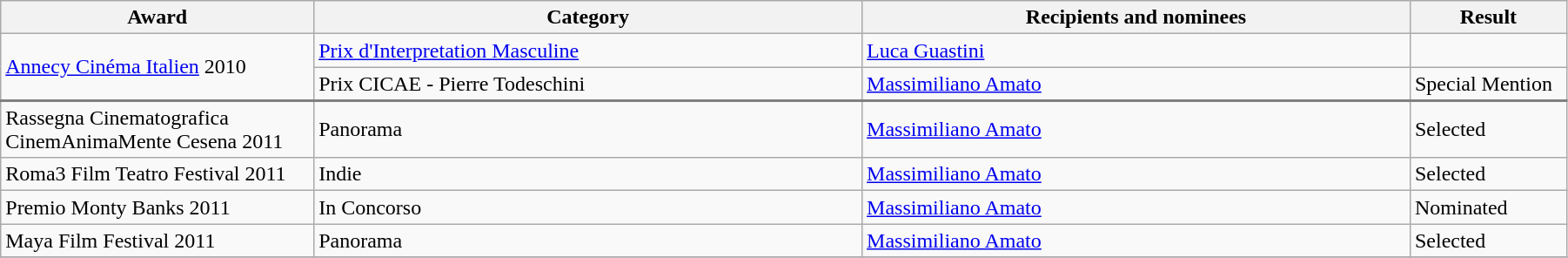<table class="wikitable" width="95%">
<tr>
<th width="20%">Award</th>
<th width="35%">Category</th>
<th width="35%">Recipients and nominees</th>
<th width="10%">Result</th>
</tr>
<tr>
<td rowspan="2"><a href='#'>Annecy Cinéma Italien</a> 2010</td>
<td><a href='#'>Prix d'Interpretation Masculine</a></td>
<td><a href='#'>Luca Guastini</a></td>
<td></td>
</tr>
<tr>
<td>Prix CICAE - Pierre Todeschini</td>
<td><a href='#'>Massimiliano Amato</a></td>
<td>Special Mention</td>
</tr>
<tr>
</tr>
<tr style="border-top:2px solid gray;">
<td rowspan="1">Rassegna Cinematografica CinemAnimaMente Cesena 2011</td>
<td>Panorama</td>
<td><a href='#'>Massimiliano Amato</a></td>
<td>Selected</td>
</tr>
<tr>
<td rowspan="1">Roma3 Film Teatro Festival 2011</td>
<td>Indie</td>
<td><a href='#'>Massimiliano Amato</a></td>
<td>Selected</td>
</tr>
<tr>
<td rowspan="1">Premio Monty Banks 2011</td>
<td>In Concorso</td>
<td><a href='#'>Massimiliano Amato</a></td>
<td>Nominated</td>
</tr>
<tr>
<td rowspan="1">Maya Film Festival 2011</td>
<td>Panorama</td>
<td><a href='#'>Massimiliano Amato</a></td>
<td>Selected</td>
</tr>
<tr>
</tr>
</table>
